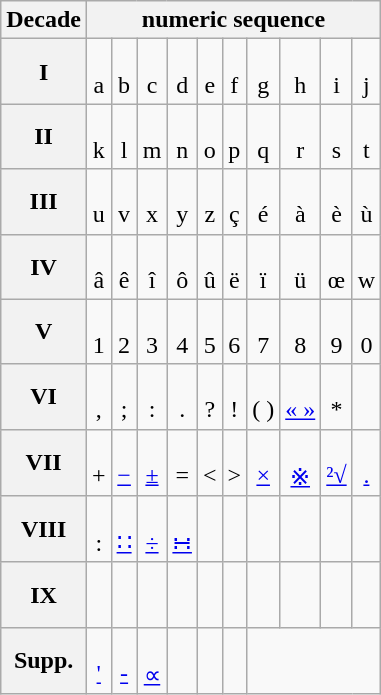<table class=wikitable>
<tr>
<th>Decade</th>
<th colspan=10>numeric sequence</th>
</tr>
<tr align=center>
<th>I</th>
<td> <br> a</td>
<td> <br> b</td>
<td> <br> c</td>
<td> <br> d</td>
<td> <br> e</td>
<td> <br> f</td>
<td> <br> g</td>
<td> <br> h</td>
<td> <br> i</td>
<td> <br> j</td>
</tr>
<tr align=center>
<th>II</th>
<td> <br> k</td>
<td> <br> l</td>
<td> <br> m</td>
<td> <br> n</td>
<td> <br> o</td>
<td> <br> p</td>
<td> <br> q</td>
<td> <br> r</td>
<td> <br> s</td>
<td> <br> t</td>
</tr>
<tr align=center>
<th>III</th>
<td> <br> u</td>
<td> <br> v</td>
<td> <br> x</td>
<td> <br> y</td>
<td> <br> z</td>
<td> <br> ç</td>
<td> <br> é</td>
<td> <br> à</td>
<td> <br> è</td>
<td> <br> ù</td>
</tr>
<tr align=center>
<th>IV</th>
<td> <br> â</td>
<td> <br> ê</td>
<td> <br> î</td>
<td> <br> ô</td>
<td> <br> û</td>
<td> <br> ë</td>
<td> <br> ï</td>
<td> <br> ü</td>
<td> <br> œ</td>
<td> <br> w</td>
</tr>
<tr align=center>
<th>V</th>
<td> <br> 1</td>
<td> <br> 2</td>
<td> <br> 3</td>
<td> <br> 4</td>
<td> <br> 5</td>
<td> <br> 6</td>
<td> <br> 7</td>
<td> <br> 8</td>
<td> <br> 9</td>
<td> <br> 0</td>
</tr>
<tr align=center>
<th>VI</th>
<td> <br> ,</td>
<td> <br> ;</td>
<td> <br> :</td>
<td> <br> .</td>
<td> <br> ?</td>
<td> <br> !</td>
<td> <br> ( )</td>
<td> <br> <a href='#'>« »</a></td>
<td> <br> *</td>
<td> <br></td>
</tr>
<tr align=center>
<th>VII</th>
<td> <br> +</td>
<td> <br> <a href='#'>&minus;</a></td>
<td> <br> <a href='#'>±</a></td>
<td> <br> =</td>
<td> <br> <</td>
<td> <br> ></td>
<td> <br> <a href='#'>×</a></td>
<td> <br> <a href='#'>※</a></td>
<td> <br> <a href='#'>²√</a></td>
<td> <br> <a href='#'>.</a></td>
</tr>
<tr align=center>
<th>VIII</th>
<td> <br> :</td>
<td> <br> <a href='#'>∷</a></td>
<td> <br> <a href='#'>÷</a></td>
<td> <br> <a href='#'>∺</a></td>
<td> <br>  </td>
<td> <br>  </td>
<td> <br>  </td>
<td> <br>  </td>
<td> <br>  </td>
<td> <br>  </td>
</tr>
<tr align=center>
<th>IX</th>
<td> <br>  </td>
<td> <br>  </td>
<td> <br>  </td>
<td> <br>  </td>
<td> <br>  </td>
<td> <br>  </td>
<td> <br>  </td>
<td> <br>  </td>
<td> <br>  </td>
<td> <br>  </td>
</tr>
<tr align=center>
<th>Supp.</th>
<td> <br> <a href='#'>'</a></td>
<td> <br> <a href='#'>-</a></td>
<td> <br> <a href='#'>∝</a></td>
<td> <br>  </td>
<td> <br>  </td>
<td> <br>  </td>
</tr>
</table>
